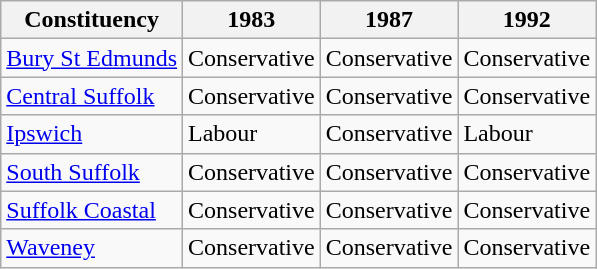<table class="wikitable">
<tr>
<th>Constituency</th>
<th>1983</th>
<th>1987</th>
<th>1992</th>
</tr>
<tr>
<td><a href='#'>Bury St Edmunds</a></td>
<td bgcolor=>Conservative</td>
<td bgcolor=>Conservative</td>
<td bgcolor=>Conservative</td>
</tr>
<tr>
<td><a href='#'>Central Suffolk</a></td>
<td bgcolor=>Conservative</td>
<td bgcolor=>Conservative</td>
<td bgcolor=>Conservative</td>
</tr>
<tr>
<td><a href='#'>Ipswich</a></td>
<td bgcolor=>Labour</td>
<td bgcolor=>Conservative</td>
<td bgcolor=>Labour</td>
</tr>
<tr>
<td><a href='#'>South Suffolk</a></td>
<td bgcolor=>Conservative</td>
<td bgcolor=>Conservative</td>
<td bgcolor=>Conservative</td>
</tr>
<tr>
<td><a href='#'>Suffolk Coastal</a></td>
<td bgcolor=>Conservative</td>
<td bgcolor=>Conservative</td>
<td bgcolor=>Conservative</td>
</tr>
<tr>
<td><a href='#'>Waveney</a></td>
<td bgcolor=>Conservative</td>
<td bgcolor=>Conservative</td>
<td bgcolor=>Conservative</td>
</tr>
</table>
